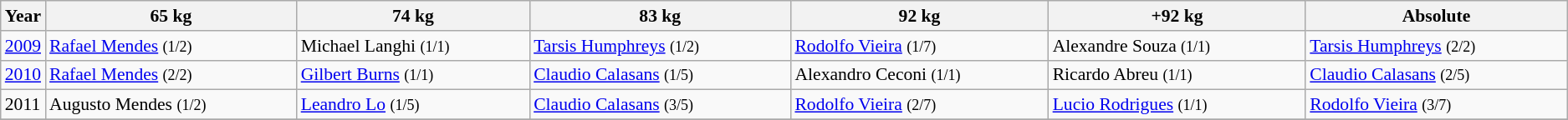<table class="wikitable sortable" style="font-size: 90%">
<tr>
<th>Year</th>
<th width=300>65 kg</th>
<th width=275>74 kg</th>
<th width=300>83 kg</th>
<th width=300>92 kg</th>
<th width=300>+92 kg</th>
<th width=300>Absolute</th>
</tr>
<tr>
<td><a href='#'>2009</a></td>
<td> <a href='#'>Rafael Mendes</a> <small>(1/2)</small></td>
<td> Michael Langhi <small>(1/1)</small></td>
<td> <a href='#'>Tarsis Humphreys</a> <small>(1/2)</small></td>
<td> <a href='#'>Rodolfo Vieira</a> <small>(1/7)</small></td>
<td> Alexandre Souza <small>(1/1)</small></td>
<td> <a href='#'>Tarsis Humphreys</a> <small>(2/2)</small></td>
</tr>
<tr>
<td><a href='#'>2010</a></td>
<td> <a href='#'>Rafael Mendes</a> <small>(2/2)</small></td>
<td> <a href='#'>Gilbert Burns</a> <small>(1/1)</small></td>
<td> <a href='#'>Claudio Calasans</a> <small>(1/5)</small></td>
<td> Alexandro Ceconi <small>(1/1)</small></td>
<td> Ricardo Abreu <small>(1/1)</small></td>
<td> <a href='#'>Claudio Calasans</a> <small>(2/5)</small></td>
</tr>
<tr>
<td>2011</td>
<td> Augusto Mendes <small>(1/2)</small></td>
<td> <a href='#'>Leandro Lo</a> <small>(1/5)</small></td>
<td> <a href='#'>Claudio Calasans</a> <small>(3/5)</small></td>
<td> <a href='#'>Rodolfo Vieira</a> <small>(2/7)</small></td>
<td> <a href='#'>Lucio Rodrigues</a> <small>(1/1)</small></td>
<td> <a href='#'>Rodolfo Vieira</a> <small>(3/7)</small></td>
</tr>
<tr>
</tr>
</table>
